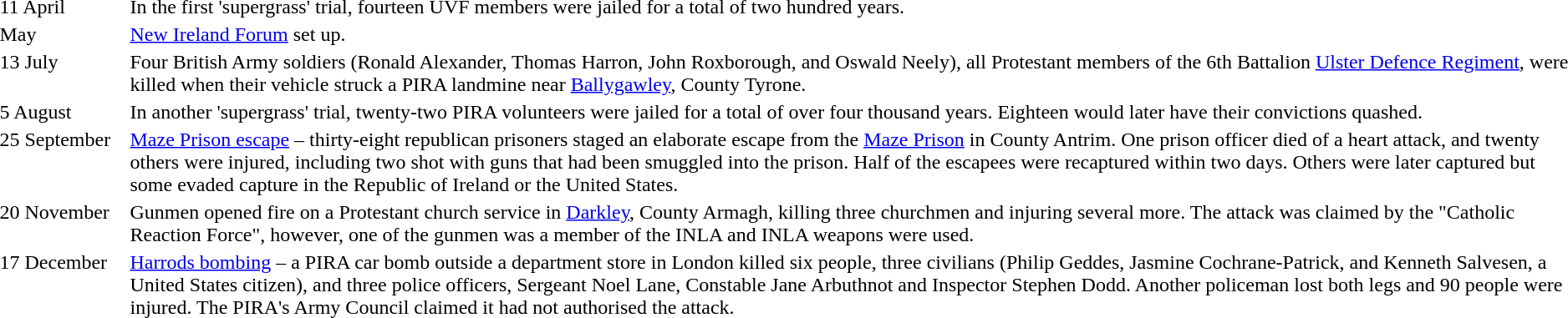<table width=100%>
<tr>
<td style="width:100px; vertical-align:top;">11 April</td>
<td>In the first 'supergrass' trial, fourteen UVF members were jailed for a total of two hundred years.</td>
</tr>
<tr>
<td valign="top">May</td>
<td><a href='#'>New Ireland Forum</a> set up.</td>
</tr>
<tr>
<td valign="top">13 July</td>
<td>Four British Army soldiers (Ronald Alexander, Thomas Harron, John Roxborough, and Oswald Neely), all Protestant members of the 6th Battalion <a href='#'>Ulster Defence Regiment</a>, were killed when their vehicle struck a PIRA landmine near <a href='#'>Ballygawley</a>, County Tyrone.</td>
</tr>
<tr>
<td valign="top">5 August</td>
<td>In another 'supergrass' trial, twenty-two PIRA volunteers were jailed for a total of over four thousand years. Eighteen would later have their convictions quashed.</td>
</tr>
<tr>
<td valign="top">25 September</td>
<td><a href='#'>Maze Prison escape</a> – thirty-eight republican prisoners staged an elaborate escape from the <a href='#'>Maze Prison</a> in County Antrim. One prison officer died of a heart attack, and twenty others were injured, including two shot with guns that had been smuggled into the prison. Half of the escapees were recaptured within two days. Others were later captured but some evaded capture in the Republic of Ireland or the United States.</td>
</tr>
<tr>
<td valign="top">20 November</td>
<td>Gunmen opened fire on a Protestant church service in <a href='#'>Darkley</a>, County Armagh, killing three churchmen and injuring several more. The attack was claimed by the "Catholic Reaction Force", however, one of the gunmen was a member of the INLA and INLA weapons were used.</td>
</tr>
<tr>
<td valign="top">17 December</td>
<td><a href='#'>Harrods bombing</a> – a PIRA car bomb outside a department store in London killed six people, three civilians (Philip Geddes, Jasmine Cochrane-Patrick, and Kenneth Salvesen, a United States citizen), and three police officers, Sergeant Noel Lane, Constable Jane Arbuthnot and Inspector Stephen Dodd. Another policeman lost both legs and 90 people were injured. The PIRA's Army Council claimed it had not authorised the attack.</td>
</tr>
</table>
